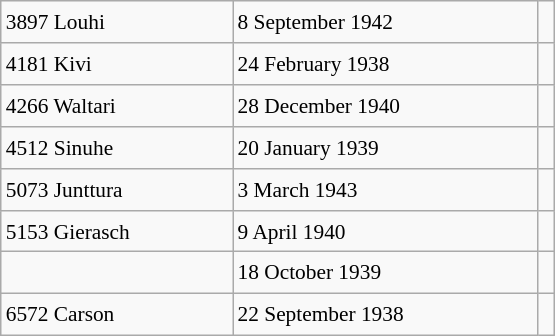<table class="wikitable" style="font-size: 89%; float: left; width: 26em; margin-right: 1em; height: 224px">
<tr>
<td>3897 Louhi</td>
<td>8 September 1942</td>
<td></td>
</tr>
<tr>
<td>4181 Kivi</td>
<td>24 February 1938</td>
<td></td>
</tr>
<tr>
<td>4266 Waltari</td>
<td>28 December 1940</td>
<td></td>
</tr>
<tr>
<td>4512 Sinuhe</td>
<td>20 January 1939</td>
<td></td>
</tr>
<tr>
<td>5073 Junttura</td>
<td>3 March 1943</td>
<td></td>
</tr>
<tr>
<td>5153 Gierasch</td>
<td>9 April 1940</td>
<td></td>
</tr>
<tr>
<td></td>
<td>18 October 1939</td>
<td></td>
</tr>
<tr>
<td>6572 Carson</td>
<td>22 September 1938</td>
<td></td>
</tr>
</table>
